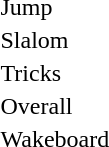<table>
<tr>
<td>Jump <br></td>
<td></td>
<td></td>
<td></td>
</tr>
<tr>
<td>Slalom <br></td>
<td></td>
<td></td>
<td></td>
</tr>
<tr>
<td>Tricks <br></td>
<td></td>
<td></td>
<td></td>
</tr>
<tr>
<td>Overall <br></td>
<td></td>
<td></td>
<td></td>
</tr>
<tr>
<td>Wakeboard <br></td>
<td></td>
<td></td>
<td></td>
</tr>
</table>
